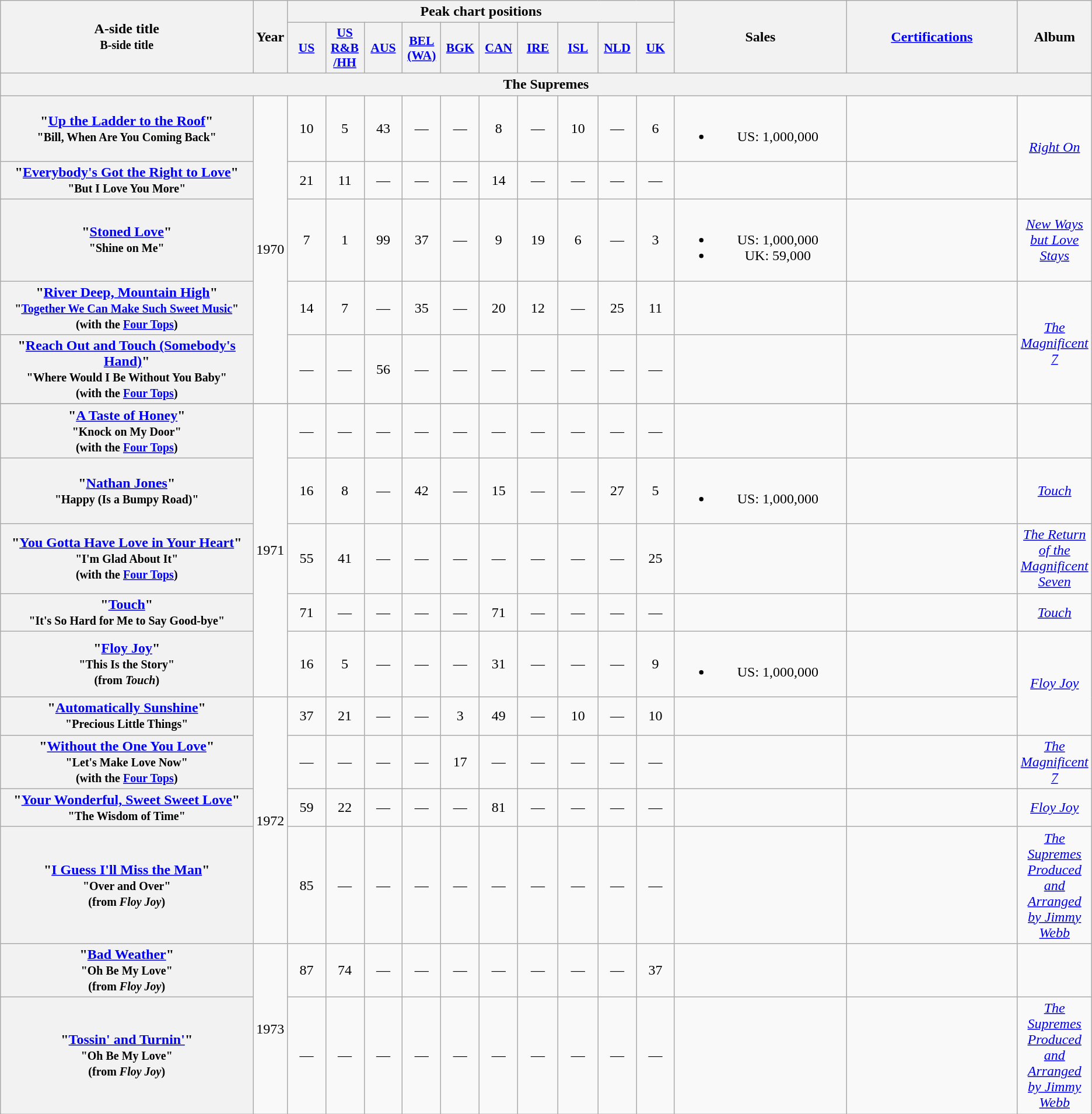<table class="wikitable plainrowheaders" style="text-align:center;">
<tr>
<th rowspan="2" style="width:18em;">A-side title<br><small>B-side title</small></th>
<th rowspan="2">Year</th>
<th colspan="10">Peak chart positions</th>
<th rowspan="2" scope="col" style="width:12em;">Sales</th>
<th rowspan="2" scope="col" style="width:12em;"><a href='#'>Certifications</a></th>
<th rowspan="2" scope="col">Album</th>
</tr>
<tr>
<th scope="col" style="width:2.6em; font-size:90%;"><a href='#'>US</a><br></th>
<th scope="col" style="width:2.6em; font-size:90%;"><a href='#'>US<br>R&B<br>/HH</a><br></th>
<th scope="col" style="width:2.6em; font-size:90%;"><a href='#'>AUS</a><br></th>
<th scope="col" style="width:2.6em; font-size:90%;"><a href='#'>BEL<br>(WA)</a><br></th>
<th scope="col" style="width:2.6em; font-size:90%;"><a href='#'>BGK</a><br></th>
<th scope="col" style="width:2.6em; font-size:90%;"><a href='#'>CAN</a><br></th>
<th scope="col" style="width:2.75em;font-size:90%;"><a href='#'>IRE</a><br></th>
<th scope="col" style="width:2.75em;font-size:90%;"><a href='#'>ISL</a><br></th>
<th scope="col" style="width:2.6em; font-size:90%;"><a href='#'>NLD</a><br></th>
<th scope="col" style="width:2.6em; font-size:90%;"><a href='#'>UK</a><br></th>
</tr>
<tr>
<th colspan="20">The Supremes</th>
</tr>
<tr>
<th scope="row">"<a href='#'>Up the Ladder to the Roof</a>"<br><small>"Bill, When Are You Coming Back"</small></th>
<td rowspan="5">1970</td>
<td style="text-align:center;">10</td>
<td style="text-align:center;">5</td>
<td style="text-align:center;">43</td>
<td style="text-align:center;">—</td>
<td style="text-align:center;">—</td>
<td style="text-align:center;">8</td>
<td style="text-align:center;">—</td>
<td style="text-align:center;">10</td>
<td style="text-align:center;">—</td>
<td style="text-align:center;">6</td>
<td><br><ul><li>US: 1,000,000</li></ul></td>
<td></td>
<td rowspan=2"><em><a href='#'>Right On</a></em></td>
</tr>
<tr>
<th scope="row">"<a href='#'>Everybody's Got the Right to Love</a>"<br><small>"But I Love You More"</small></th>
<td style="text-align:center;">21</td>
<td style="text-align:center;">11</td>
<td style="text-align:center;">—</td>
<td style="text-align:center;">—</td>
<td style="text-align:center;">—</td>
<td style="text-align:center;">14</td>
<td style="text-align:center;">—</td>
<td style="text-align:center;">—</td>
<td style="text-align:center;">—</td>
<td style="text-align:center;">—</td>
<td></td>
<td></td>
</tr>
<tr>
<th scope="row">"<a href='#'>Stoned Love</a>"<br><small>"Shine on Me"</small></th>
<td style="text-align:center;">7</td>
<td style="text-align:center;">1</td>
<td style="text-align:center;">99</td>
<td style="text-align:center;">37</td>
<td style="text-align:center;">—</td>
<td style="text-align:center;">9</td>
<td style="text-align:center;">19</td>
<td style="text-align:center;">6</td>
<td style="text-align:center;">—</td>
<td style="text-align:center;">3</td>
<td><br><ul><li>US: 1,000,000</li><li>UK: 59,000</li></ul></td>
<td></td>
<td rowspan=1"><em><a href='#'>New Ways but Love Stays</a></em></td>
</tr>
<tr>
<th scope="row">"<a href='#'>River Deep, Mountain High</a>" <br><small>"<a href='#'>Together We Can Make Such Sweet Music</a>" <br>(with the <a href='#'>Four Tops</a>)</small></th>
<td style="text-align:center;">14</td>
<td style="text-align:center;">7</td>
<td style="text-align:center;">—</td>
<td style="text-align:center;">35</td>
<td style="text-align:center;">—</td>
<td style="text-align:center;">20</td>
<td style="text-align:center;">12</td>
<td style="text-align:center;">—</td>
<td style="text-align:center;">25</td>
<td style="text-align:center;">11</td>
<td></td>
<td></td>
<td rowspan="3"><em><a href='#'>The Magnificent 7</a></em></td>
</tr>
<tr>
<th scope="row">"<a href='#'>Reach Out and Touch (Somebody's Hand)</a>"<br><small>"Where Would I Be Without You Baby" <br>(with the <a href='#'>Four Tops</a>)</small></th>
<td style="text-align:center;">—</td>
<td style="text-align:center;">—</td>
<td style="text-align:center;">56</td>
<td style="text-align:center;">—</td>
<td style="text-align:center;">—</td>
<td style="text-align:center;">—</td>
<td style="text-align:center;">—</td>
<td style="text-align:center;">—</td>
<td style="text-align:center;">—</td>
<td style="text-align:center;">—</td>
<td></td>
<td></td>
</tr>
<tr>
</tr>
<tr>
<th scope="row">"<a href='#'>A Taste of Honey</a>" <br><small>"Knock on My Door" <br>(with the <a href='#'>Four Tops</a>)</small></th>
<td rowspan="5">1971</td>
<td style="text-align:center;">—</td>
<td style="text-align:center;">—</td>
<td style="text-align:center;">—</td>
<td style="text-align:center;">—</td>
<td style="text-align:center;">—</td>
<td style="text-align:center;">—</td>
<td style="text-align:center;">—</td>
<td style="text-align:center;">—</td>
<td style="text-align:center;">—</td>
<td style="text-align:center;">—</td>
<td></td>
<td></td>
</tr>
<tr>
<th scope="row">"<a href='#'>Nathan Jones</a>"<br><small>"Happy (Is a Bumpy Road)"</small></th>
<td style="text-align:center;">16</td>
<td style="text-align:center;">8</td>
<td style="text-align:center;">—</td>
<td style="text-align:center;">42</td>
<td style="text-align:center;">—</td>
<td style="text-align:center;">15</td>
<td style="text-align:center;">—</td>
<td style="text-align:center;">—</td>
<td style="text-align:center;">27</td>
<td style="text-align:center;">5</td>
<td><br><ul><li>US: 1,000,000</li></ul></td>
<td></td>
<td rowspan=1"><em><a href='#'>Touch</a></em></td>
</tr>
<tr>
<th scope="row">"<a href='#'>You Gotta Have Love in Your Heart</a>" <br><small>"I'm Glad About It" <br>(with the <a href='#'>Four Tops</a>)</small></th>
<td style="text-align:center;">55</td>
<td style="text-align:center;">41</td>
<td style="text-align:center;">—</td>
<td style="text-align:center;">—</td>
<td style="text-align:center;">—</td>
<td style="text-align:center;">—</td>
<td style="text-align:center;">—</td>
<td style="text-align:center;">—</td>
<td style="text-align:center;">—</td>
<td style="text-align:center;">25</td>
<td></td>
<td></td>
<td rowspan=1"><em><a href='#'>The Return of the Magnificent Seven</a></em></td>
</tr>
<tr>
<th scope="row">"<a href='#'>Touch</a>"<br><small>"It's So Hard for Me to Say Good-bye"</small></th>
<td style="text-align:center;">71</td>
<td style="text-align:center;">—</td>
<td style="text-align:center;">—</td>
<td style="text-align:center;">—</td>
<td style="text-align:center;">—</td>
<td style="text-align:center;">71</td>
<td style="text-align:center;">—</td>
<td style="text-align:center;">—</td>
<td style="text-align:center;">—</td>
<td style="text-align:center;">—</td>
<td></td>
<td></td>
<td rowspan=1"><em><a href='#'>Touch</a></em></td>
</tr>
<tr>
<th scope="row">"<a href='#'>Floy Joy</a>"<br><small>"This Is the Story"<br>(from <em>Touch</em>)</small></th>
<td style="text-align:center;">16</td>
<td style="text-align:center;">5</td>
<td style="text-align:center;">—</td>
<td style="text-align:center;">—</td>
<td style="text-align:center;">—</td>
<td style="text-align:center;">31</td>
<td style="text-align:center;">—</td>
<td style="text-align:center;">—</td>
<td style="text-align:center;">—</td>
<td style="text-align:center;">9</td>
<td><br><ul><li>US: 1,000,000</li></ul></td>
<td></td>
<td rowspan=2"><em><a href='#'>Floy Joy</a></em></td>
</tr>
<tr>
<th scope="row">"<a href='#'>Automatically Sunshine</a>"<br><small>"Precious Little Things"</small></th>
<td rowspan="4">1972</td>
<td style="text-align:center;">37</td>
<td style="text-align:center;">21</td>
<td style="text-align:center;">—</td>
<td style="text-align:center;">—</td>
<td style="text-align:center;">3</td>
<td style="text-align:center;">49</td>
<td style="text-align:center;">—</td>
<td style="text-align:center;">10</td>
<td style="text-align:center;">—</td>
<td style="text-align:center;">10</td>
<td></td>
<td></td>
</tr>
<tr>
<th scope="row">"<a href='#'>Without the One You Love</a>"<br><small>"Let's Make Love Now" <br>(with the <a href='#'>Four Tops</a>)</small></th>
<td style="text-align:center;">—</td>
<td style="text-align:center;">—</td>
<td style="text-align:center;">—</td>
<td style="text-align:center;">—</td>
<td style="text-align:center;">17</td>
<td style="text-align:center;">—</td>
<td style="text-align:center;">—</td>
<td style="text-align:center;">—</td>
<td style="text-align:center;">—</td>
<td style="text-align:center;">—</td>
<td></td>
<td></td>
<td rowspan=1"><em><a href='#'>The Magnificent 7</a></em></td>
</tr>
<tr>
<th scope="row">"<a href='#'>Your Wonderful, Sweet Sweet Love</a>"<br><small>"The Wisdom of Time"</small></th>
<td style="text-align:center;">59</td>
<td style="text-align:center;">22</td>
<td style="text-align:center;">—</td>
<td style="text-align:center;">—</td>
<td style="text-align:center;">—</td>
<td style="text-align:center;">81</td>
<td style="text-align:center;">—</td>
<td style="text-align:center;">—</td>
<td style="text-align:center;">—</td>
<td style="text-align:center;">—</td>
<td></td>
<td></td>
<td rowspan=1"><em><a href='#'>Floy Joy</a></em></td>
</tr>
<tr>
<th scope="row">"<a href='#'>I Guess I'll Miss the Man</a>"<br><small>"Over and Over"<br>(from <em>Floy Joy</em>)</small></th>
<td style="text-align:center;">85</td>
<td style="text-align:center;">—</td>
<td style="text-align:center;">—</td>
<td style="text-align:center;">—</td>
<td style="text-align:center;">—</td>
<td style="text-align:center;">—</td>
<td style="text-align:center;">—</td>
<td style="text-align:center;">—</td>
<td style="text-align:center;">—</td>
<td style="text-align:center;">—</td>
<td></td>
<td></td>
<td rowspan=1"><em><a href='#'>The Supremes Produced and Arranged by Jimmy Webb</a></em></td>
</tr>
<tr>
<th scope="row">"<a href='#'>Bad Weather</a>"<br><small>"Oh Be My Love"<br>(from <em>Floy Joy</em>)</small></th>
<td rowspan="2">1973</td>
<td style="text-align:center;">87</td>
<td style="text-align:center;">74</td>
<td style="text-align:center;">—</td>
<td style="text-align:center;">—</td>
<td style="text-align:center;">—</td>
<td style="text-align:center;">—</td>
<td style="text-align:center;">—</td>
<td style="text-align:center;">—</td>
<td style="text-align:center;">—</td>
<td style="text-align:center;">37</td>
<td></td>
<td></td>
<td></td>
</tr>
<tr>
<th scope="row">"<a href='#'>Tossin' and Turnin'</a>"<br><small>"Oh Be My Love"<br>(from <em>Floy Joy</em>)</small></th>
<td style="text-align:center;">—</td>
<td style="text-align:center;">—</td>
<td style="text-align:center;">—</td>
<td style="text-align:center;">—</td>
<td style="text-align:center;">—</td>
<td style="text-align:center;">—</td>
<td style="text-align:center;">—</td>
<td style="text-align:center;">—</td>
<td style="text-align:center;">—</td>
<td style="text-align:center;">—</td>
<td></td>
<td></td>
<td rowspan=1"><em><a href='#'>The Supremes Produced and Arranged by Jimmy Webb</a></em></td>
</tr>
</table>
